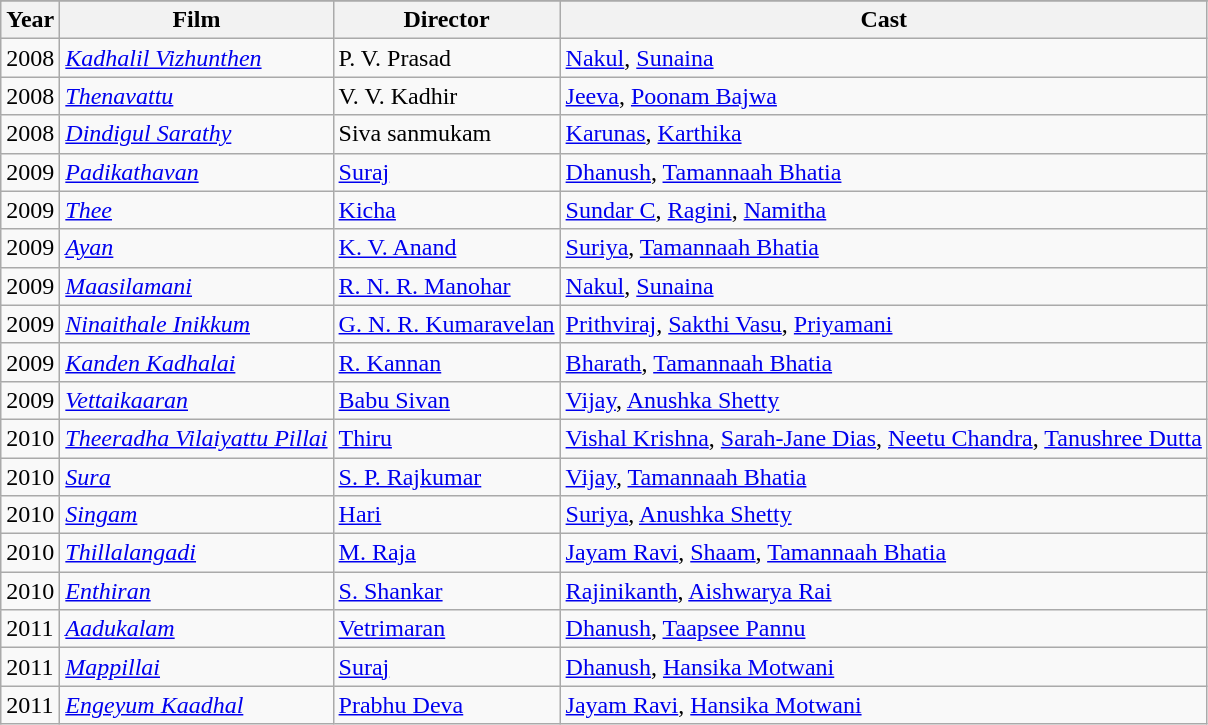<table class="wikitable sortable">
<tr>
</tr>
<tr>
</tr>
<tr>
<th>Year</th>
<th>Film</th>
<th>Director</th>
<th>Cast</th>
</tr>
<tr>
<td>2008</td>
<td><em><a href='#'>Kadhalil Vizhunthen</a></em></td>
<td>P. V. Prasad</td>
<td><a href='#'>Nakul</a>, <a href='#'>Sunaina</a></td>
</tr>
<tr>
<td>2008</td>
<td><em><a href='#'>Thenavattu</a></em></td>
<td>V. V. Kadhir</td>
<td><a href='#'>Jeeva</a>, <a href='#'>Poonam Bajwa</a></td>
</tr>
<tr>
<td>2008</td>
<td><em><a href='#'>Dindigul Sarathy</a></em></td>
<td>Siva sanmukam</td>
<td><a href='#'>Karunas</a>, <a href='#'>Karthika</a></td>
</tr>
<tr>
<td>2009</td>
<td><em><a href='#'>Padikathavan</a></em></td>
<td><a href='#'>Suraj</a></td>
<td><a href='#'>Dhanush</a>, <a href='#'>Tamannaah Bhatia</a></td>
</tr>
<tr>
<td>2009</td>
<td><em><a href='#'>Thee</a></em></td>
<td><a href='#'>Kicha</a></td>
<td><a href='#'>Sundar C</a>, <a href='#'>Ragini</a>, <a href='#'>Namitha</a></td>
</tr>
<tr>
<td>2009</td>
<td><em><a href='#'>Ayan</a></em></td>
<td><a href='#'>K. V. Anand</a></td>
<td><a href='#'>Suriya</a>, <a href='#'>Tamannaah Bhatia</a></td>
</tr>
<tr>
<td>2009</td>
<td><em><a href='#'>Maasilamani</a></em></td>
<td><a href='#'>R. N. R. Manohar</a></td>
<td><a href='#'>Nakul</a>, <a href='#'>Sunaina</a></td>
</tr>
<tr>
<td>2009</td>
<td><em><a href='#'>Ninaithale Inikkum</a></em></td>
<td><a href='#'>G. N. R. Kumaravelan</a></td>
<td><a href='#'>Prithviraj</a>, <a href='#'>Sakthi Vasu</a>, <a href='#'>Priyamani</a></td>
</tr>
<tr>
<td>2009</td>
<td><em><a href='#'>Kanden Kadhalai</a></em></td>
<td><a href='#'>R. Kannan</a></td>
<td><a href='#'>Bharath</a>, <a href='#'>Tamannaah Bhatia</a></td>
</tr>
<tr>
<td>2009</td>
<td><em><a href='#'>Vettaikaaran</a></em></td>
<td><a href='#'>Babu Sivan</a></td>
<td><a href='#'>Vijay</a>, <a href='#'>Anushka Shetty</a></td>
</tr>
<tr>
<td>2010</td>
<td><em><a href='#'>Theeradha Vilaiyattu Pillai</a></em></td>
<td><a href='#'>Thiru</a></td>
<td><a href='#'>Vishal Krishna</a>, <a href='#'>Sarah-Jane Dias</a>, <a href='#'>Neetu Chandra</a>, <a href='#'>Tanushree Dutta</a></td>
</tr>
<tr>
<td>2010</td>
<td><em><a href='#'>Sura</a></em></td>
<td><a href='#'>S. P. Rajkumar</a></td>
<td><a href='#'>Vijay</a>, <a href='#'>Tamannaah Bhatia</a></td>
</tr>
<tr>
<td>2010</td>
<td><em><a href='#'>Singam</a></em></td>
<td><a href='#'>Hari</a></td>
<td><a href='#'>Suriya</a>, <a href='#'>Anushka Shetty</a></td>
</tr>
<tr>
<td>2010</td>
<td><em><a href='#'>Thillalangadi</a></em></td>
<td><a href='#'>M. Raja</a></td>
<td><a href='#'>Jayam Ravi</a>, <a href='#'>Shaam</a>, <a href='#'>Tamannaah Bhatia</a></td>
</tr>
<tr>
<td>2010</td>
<td><em><a href='#'>Enthiran</a></em></td>
<td><a href='#'>S. Shankar</a></td>
<td><a href='#'>Rajinikanth</a>, <a href='#'>Aishwarya Rai</a></td>
</tr>
<tr>
<td>2011</td>
<td><em><a href='#'>Aadukalam</a></em></td>
<td><a href='#'>Vetrimaran</a></td>
<td><a href='#'>Dhanush</a>, <a href='#'>Taapsee Pannu</a></td>
</tr>
<tr>
<td>2011</td>
<td><em><a href='#'>Mappillai</a></em></td>
<td><a href='#'>Suraj</a></td>
<td><a href='#'>Dhanush</a>, <a href='#'>Hansika Motwani</a></td>
</tr>
<tr>
<td>2011</td>
<td><em><a href='#'>Engeyum Kaadhal</a></em></td>
<td><a href='#'>Prabhu Deva</a></td>
<td><a href='#'>Jayam Ravi</a>, <a href='#'>Hansika Motwani</a></td>
</tr>
</table>
